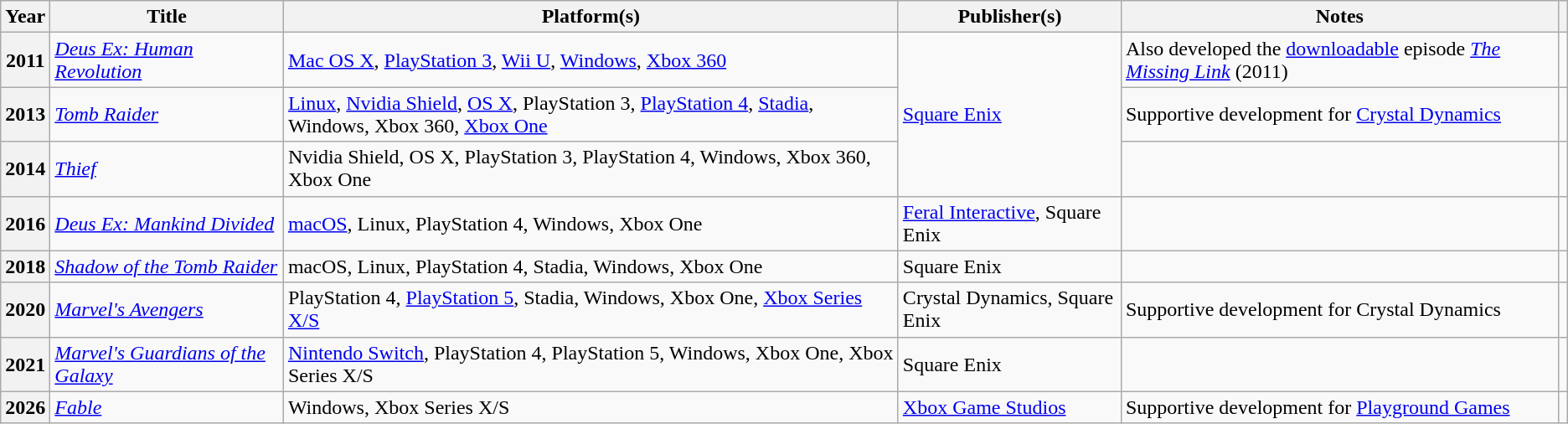<table class="wikitable sortable plainrowheaders">
<tr>
<th scope="col">Year</th>
<th scope="col">Title</th>
<th scope="col">Platform(s)</th>
<th scope="col">Publisher(s)</th>
<th scope="col" class="unsortable">Notes</th>
<th scope="col" class="unsortable"></th>
</tr>
<tr>
<th scope="row">2011</th>
<td><em><a href='#'>Deus Ex: Human Revolution</a></em></td>
<td><a href='#'>Mac OS X</a>, <a href='#'>PlayStation 3</a>, <a href='#'>Wii U</a>, <a href='#'>Windows</a>, <a href='#'>Xbox 360</a></td>
<td rowspan="3"><a href='#'>Square Enix</a></td>
<td>Also developed the <a href='#'>downloadable</a> episode <em><a href='#'>The Missing Link</a></em> (2011)</td>
<td></td>
</tr>
<tr>
<th scope="row">2013</th>
<td><em><a href='#'>Tomb Raider</a></em></td>
<td><a href='#'>Linux</a>, <a href='#'>Nvidia Shield</a>, <a href='#'>OS X</a>, PlayStation 3, <a href='#'>PlayStation 4</a>, <a href='#'>Stadia</a>, Windows, Xbox 360, <a href='#'>Xbox One</a></td>
<td>Supportive development for <a href='#'>Crystal Dynamics</a></td>
<td></td>
</tr>
<tr>
<th scope="row">2014</th>
<td><em><a href='#'>Thief</a></em></td>
<td>Nvidia Shield, OS X, PlayStation 3, PlayStation 4, Windows, Xbox 360, Xbox One</td>
<td></td>
<td></td>
</tr>
<tr>
<th scope="row">2016</th>
<td><em><a href='#'>Deus Ex: Mankind Divided</a></em></td>
<td><a href='#'>macOS</a>, Linux, PlayStation 4, Windows, Xbox One</td>
<td><a href='#'>Feral Interactive</a>, Square Enix</td>
<td></td>
<td></td>
</tr>
<tr>
<th scope="row">2018</th>
<td><em><a href='#'>Shadow of the Tomb Raider</a></em></td>
<td>macOS, Linux, PlayStation 4, Stadia, Windows, Xbox One</td>
<td>Square Enix</td>
<td></td>
<td></td>
</tr>
<tr>
<th scope="row">2020</th>
<td><em><a href='#'>Marvel's Avengers</a></em></td>
<td>PlayStation 4, <a href='#'>PlayStation 5</a>, Stadia, Windows, Xbox One, <a href='#'>Xbox Series X/S</a></td>
<td>Crystal Dynamics, Square Enix</td>
<td>Supportive development for Crystal Dynamics</td>
<td></td>
</tr>
<tr>
<th scope="row">2021</th>
<td><em><a href='#'>Marvel's Guardians of the Galaxy</a></em></td>
<td><a href='#'>Nintendo Switch</a>, PlayStation 4, PlayStation 5, Windows, Xbox One, Xbox Series X/S</td>
<td>Square Enix</td>
<td></td>
<td></td>
</tr>
<tr>
<th scope="row">2026</th>
<td><em><a href='#'>Fable</a></em></td>
<td>Windows, Xbox Series X/S</td>
<td><a href='#'>Xbox Game Studios</a></td>
<td>Supportive development for <a href='#'>Playground Games</a></td>
<td></td>
</tr>
</table>
